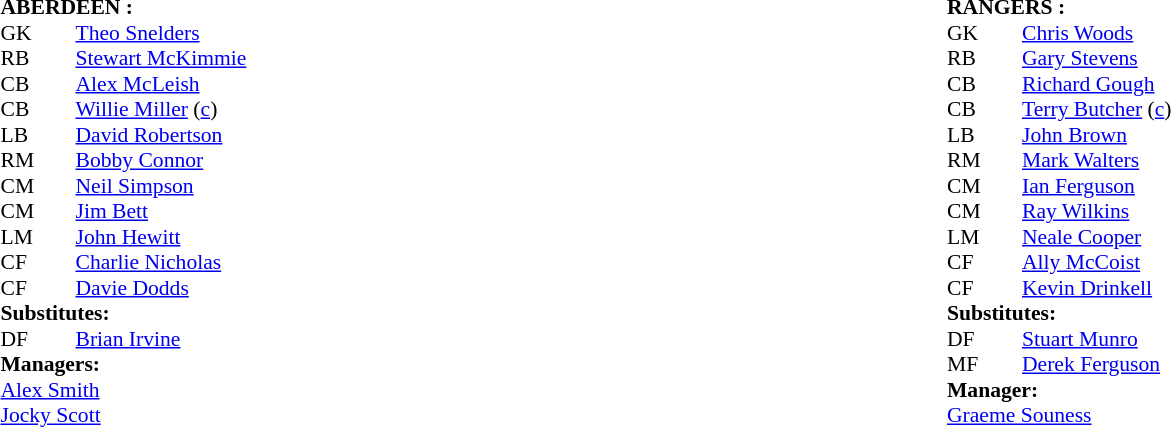<table width="100%">
<tr>
<td valign="top" width="50%"><br><table style="font-size: 90%" cellspacing="0" cellpadding="0">
<tr>
<td colspan="4"><strong>ABERDEEN :</strong></td>
</tr>
<tr>
<th width="25"></th>
<th width="25"></th>
</tr>
<tr>
<td>GK</td>
<td></td>
<td><a href='#'>Theo Snelders</a></td>
</tr>
<tr>
<td>RB</td>
<td></td>
<td><a href='#'>Stewart McKimmie</a></td>
</tr>
<tr>
<td>CB</td>
<td></td>
<td><a href='#'>Alex McLeish</a></td>
</tr>
<tr>
<td>CB</td>
<td></td>
<td><a href='#'>Willie Miller</a> (<a href='#'>c</a>)</td>
</tr>
<tr>
<td>LB</td>
<td></td>
<td><a href='#'>David Robertson</a></td>
</tr>
<tr>
<td>RM</td>
<td></td>
<td><a href='#'>Bobby Connor</a></td>
</tr>
<tr>
<td>CM</td>
<td></td>
<td><a href='#'>Neil Simpson</a></td>
<td></td>
<td></td>
</tr>
<tr>
<td>CM</td>
<td></td>
<td><a href='#'>Jim Bett</a></td>
</tr>
<tr>
<td>LM</td>
<td></td>
<td><a href='#'>John Hewitt</a></td>
</tr>
<tr>
<td>CF</td>
<td></td>
<td><a href='#'>Charlie Nicholas</a></td>
</tr>
<tr>
<td>CF</td>
<td></td>
<td><a href='#'>Davie Dodds</a></td>
</tr>
<tr>
<td colspan=4><strong>Substitutes:</strong></td>
</tr>
<tr>
<td>DF</td>
<td></td>
<td><a href='#'>Brian Irvine</a></td>
<td></td>
<td></td>
</tr>
<tr>
<td colspan=4><strong>Managers:</strong></td>
</tr>
<tr>
<td colspan="4"><a href='#'>Alex Smith</a><br><a href='#'>Jocky Scott</a></td>
</tr>
</table>
</td>
<td valign="top" width="50%"><br><table style="font-size: 90%" cellspacing="0" cellpadding="0">
<tr>
<td colspan="4"><strong>RANGERS :</strong></td>
</tr>
<tr>
<th width="25"></th>
<th width="25"></th>
</tr>
<tr>
<td>GK</td>
<td></td>
<td><a href='#'>Chris Woods</a></td>
</tr>
<tr>
<td>RB</td>
<td></td>
<td><a href='#'>Gary Stevens</a></td>
</tr>
<tr>
<td>CB</td>
<td></td>
<td><a href='#'>Richard Gough</a></td>
</tr>
<tr>
<td>CB</td>
<td></td>
<td><a href='#'>Terry Butcher</a> (<a href='#'>c</a>)</td>
</tr>
<tr>
<td>LB</td>
<td></td>
<td><a href='#'>John Brown</a></td>
</tr>
<tr>
<td>RM</td>
<td></td>
<td><a href='#'>Mark Walters</a></td>
</tr>
<tr>
<td>CM</td>
<td></td>
<td><a href='#'>Ian Ferguson</a></td>
</tr>
<tr>
<td>CM</td>
<td></td>
<td><a href='#'>Ray Wilkins</a></td>
</tr>
<tr>
<td>LM</td>
<td></td>
<td><a href='#'>Neale Cooper</a></td>
</tr>
<tr>
<td>CF</td>
<td></td>
<td><a href='#'>Ally McCoist</a></td>
</tr>
<tr>
<td>CF</td>
<td></td>
<td><a href='#'>Kevin Drinkell</a></td>
</tr>
<tr>
<td colspan=4><strong>Substitutes:</strong></td>
</tr>
<tr>
<td>DF</td>
<td></td>
<td><a href='#'>Stuart Munro</a></td>
</tr>
<tr>
<td>MF</td>
<td></td>
<td><a href='#'>Derek Ferguson</a></td>
</tr>
<tr>
</tr>
<tr>
<td colspan=4><strong>Manager:</strong></td>
</tr>
<tr>
<td colspan="4"><a href='#'>Graeme Souness</a></td>
</tr>
</table>
</td>
</tr>
</table>
